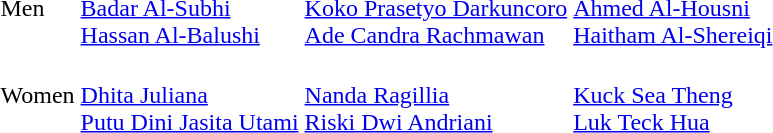<table>
<tr>
<td>Men</td>
<td><br><a href='#'>Badar Al-Subhi</a><br><a href='#'>Hassan Al-Balushi</a></td>
<td><br><a href='#'>Koko Prasetyo Darkuncoro</a><br><a href='#'>Ade Candra Rachmawan</a></td>
<td><br><a href='#'>Ahmed Al-Housni</a><br><a href='#'>Haitham Al-Shereiqi</a></td>
</tr>
<tr>
<td>Women</td>
<td><br><a href='#'>Dhita Juliana</a><br><a href='#'>Putu Dini Jasita Utami</a></td>
<td><br><a href='#'>Nanda Ragillia</a><br><a href='#'>Riski Dwi Andriani</a></td>
<td><br><a href='#'>Kuck Sea Theng</a><br><a href='#'>Luk Teck Hua</a></td>
</tr>
</table>
